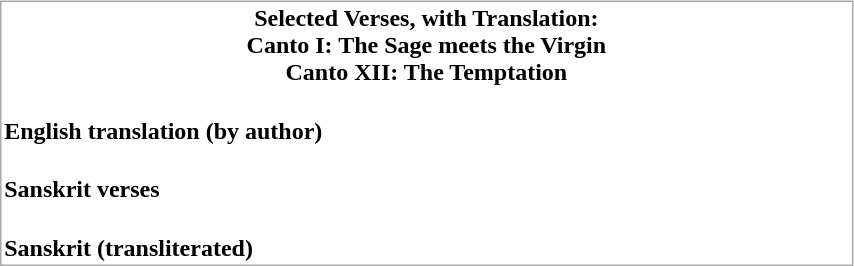<table style="float: right; width: 45%; border: 1px solid darkgray; margin: .46em; font-size: 100%;" border="0" cellpadding="1" cellspacing="1">
<tr>
<td colspan="1" align="center"><strong>Selected Verses, with Translation:</strong><br><strong>Canto I: The Sage meets the Virgin<br>Canto XII: The Temptation</strong></td>
</tr>
<tr valign="top">
<td><br><strong>English translation (by author)</strong></td>
</tr>
<tr valign="top">
<td><br><strong>Sanskrit verses</strong><br></td>
</tr>
<tr valign="top">
<td><br><strong>Sanskrit (transliterated)</strong></td>
</tr>
</table>
